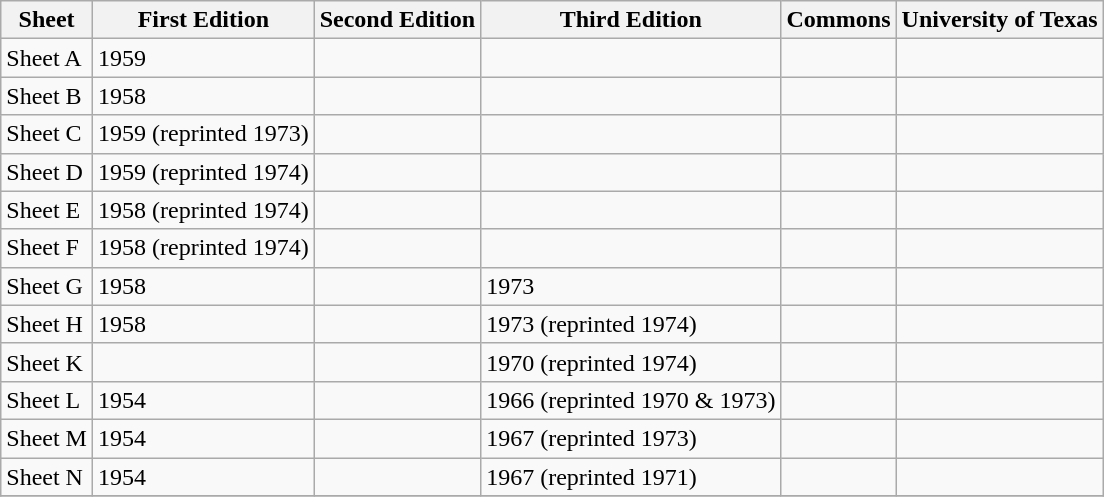<table class="wikitable">
<tr>
<th>Sheet</th>
<th>First Edition</th>
<th>Second Edition</th>
<th>Third Edition</th>
<th>Commons</th>
<th>University of Texas</th>
</tr>
<tr>
<td>Sheet A</td>
<td>1959</td>
<td></td>
<td></td>
<td></td>
<td></td>
</tr>
<tr>
<td>Sheet B</td>
<td>1958</td>
<td></td>
<td></td>
<td></td>
<td></td>
</tr>
<tr>
<td>Sheet C</td>
<td>1959 (reprinted 1973)</td>
<td></td>
<td></td>
<td></td>
<td></td>
</tr>
<tr>
<td>Sheet D</td>
<td>1959 (reprinted 1974)</td>
<td></td>
<td></td>
<td></td>
<td></td>
</tr>
<tr>
<td>Sheet E</td>
<td>1958 (reprinted 1974)</td>
<td></td>
<td></td>
<td></td>
<td></td>
</tr>
<tr>
<td>Sheet F</td>
<td>1958 (reprinted 1974)</td>
<td></td>
<td></td>
<td></td>
<td></td>
</tr>
<tr>
<td>Sheet G</td>
<td>1958</td>
<td></td>
<td>1973</td>
<td></td>
<td></td>
</tr>
<tr>
<td>Sheet H</td>
<td>1958</td>
<td></td>
<td>1973 (reprinted 1974)</td>
<td></td>
<td></td>
</tr>
<tr>
<td>Sheet K</td>
<td></td>
<td></td>
<td>1970 (reprinted 1974)</td>
<td></td>
<td></td>
</tr>
<tr>
<td>Sheet L</td>
<td>1954</td>
<td></td>
<td>1966 (reprinted 1970 & 1973)</td>
<td></td>
<td></td>
</tr>
<tr>
<td>Sheet M</td>
<td>1954</td>
<td></td>
<td>1967 (reprinted 1973)</td>
<td></td>
<td></td>
</tr>
<tr>
<td>Sheet N</td>
<td>1954</td>
<td></td>
<td>1967 (reprinted 1971)</td>
<td></td>
<td></td>
</tr>
<tr>
</tr>
</table>
